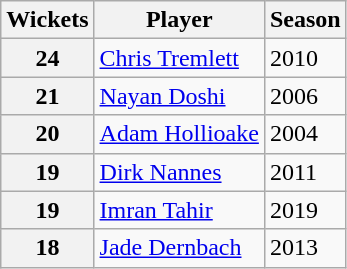<table class="wikitable">
<tr>
<th>Wickets</th>
<th>Player</th>
<th>Season</th>
</tr>
<tr>
<th>24</th>
<td> <a href='#'>Chris Tremlett</a></td>
<td>2010</td>
</tr>
<tr>
<th>21</th>
<td> <a href='#'>Nayan Doshi</a></td>
<td>2006</td>
</tr>
<tr>
<th>20</th>
<td> <a href='#'>Adam Hollioake</a></td>
<td>2004</td>
</tr>
<tr>
<th>19</th>
<td> <a href='#'>Dirk Nannes</a></td>
<td>2011</td>
</tr>
<tr>
<th>19</th>
<td> <a href='#'>Imran Tahir</a></td>
<td>2019</td>
</tr>
<tr>
<th>18</th>
<td> <a href='#'>Jade Dernbach</a></td>
<td>2013</td>
</tr>
</table>
